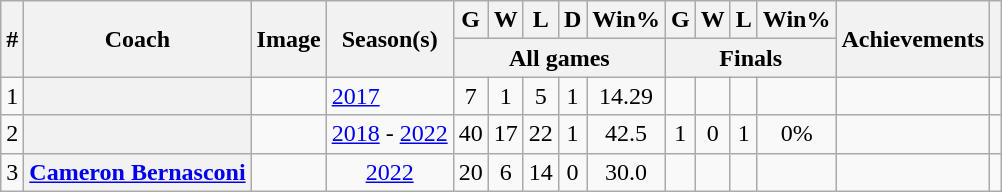<table class="wikitable plainrowheaders sortable" style="text-align: center">
<tr>
<th scope="col" rowspan=2>#</th>
<th scope="col" rowspan=2>Coach</th>
<th scope="col" class="unsortable" rowspan=2>Image</th>
<th scope="col" rowspan=2>Season(s)</th>
<th scope="col">G</th>
<th scope="col">W</th>
<th scope="col">L</th>
<th scope="col">D</th>
<th scope="col">Win%</th>
<th scope="col">G</th>
<th scope="col">W</th>
<th scope="col">L</th>
<th scope="col">Win%</th>
<th scope="col" class="unsortable" rowspan=2>Achievements</th>
<th scope="col" class="unsortable" rowspan=2></th>
</tr>
<tr>
<th scope="col" colspan=5>All games</th>
<th scope="col" colspan=4>Finals</th>
</tr>
<tr>
<td>1</td>
<th scope="row"></th>
<td></td>
<td align="left"><a href='#'>2017</a></td>
<td>7</td>
<td>1</td>
<td>5</td>
<td>1</td>
<td>14.29</td>
<td></td>
<td></td>
<td></td>
<td></td>
<td style="text-align:left;"></td>
<td></td>
</tr>
<tr>
<td>2</td>
<th scope="row"></th>
<td></td>
<td align="left"><a href='#'>2018</a> - <a href='#'>2022</a></td>
<td>40</td>
<td>17</td>
<td>22</td>
<td>1</td>
<td>42.5</td>
<td>1</td>
<td>0</td>
<td>1</td>
<td>0%</td>
<td style="text-align:left;"></td>
<td></td>
</tr>
<tr>
<td>3</td>
<th><a href='#'>Cameron Bernasconi</a></th>
<td></td>
<td><a href='#'>2022</a></td>
<td>20</td>
<td>6</td>
<td>14</td>
<td>0</td>
<td>30.0</td>
<td></td>
<td></td>
<td></td>
<td></td>
<td></td>
<td></td>
</tr>
</table>
